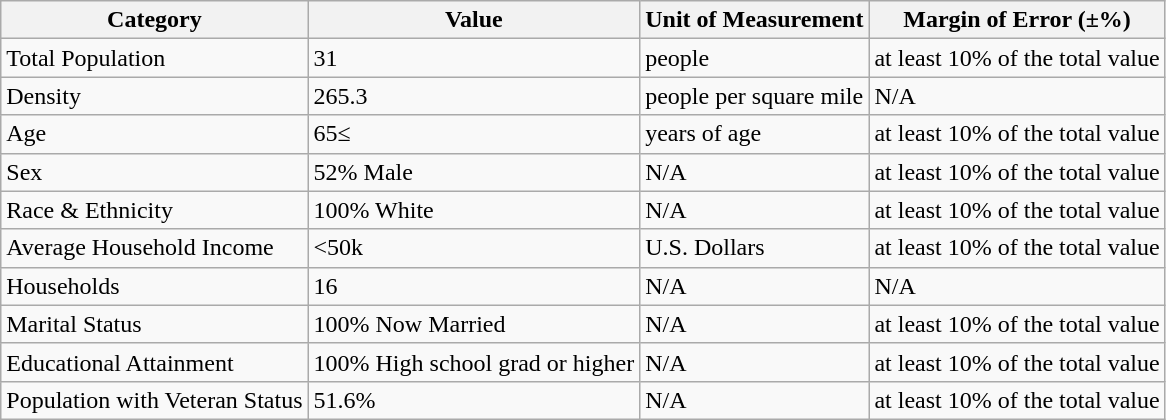<table class="wikitable">
<tr>
<th>Category</th>
<th>Value</th>
<th>Unit of Measurement</th>
<th>Margin of Error (±%)</th>
</tr>
<tr>
<td>Total Population</td>
<td>31</td>
<td>people</td>
<td>at least 10% of the total value</td>
</tr>
<tr>
<td>Density</td>
<td>265.3</td>
<td>people per square mile</td>
<td>N/A</td>
</tr>
<tr>
<td>Age</td>
<td>65≤</td>
<td>years of age</td>
<td>at least 10% of the total value</td>
</tr>
<tr>
<td>Sex</td>
<td>52% Male</td>
<td>N/A</td>
<td>at least 10% of the total value</td>
</tr>
<tr>
<td>Race & Ethnicity</td>
<td>100% White</td>
<td>N/A</td>
<td>at least 10% of the total value</td>
</tr>
<tr>
<td>Average Household Income</td>
<td><50k</td>
<td>U.S. Dollars</td>
<td>at least 10% of the total value</td>
</tr>
<tr>
<td>Households</td>
<td>16</td>
<td>N/A</td>
<td>N/A</td>
</tr>
<tr>
<td>Marital Status</td>
<td>100% Now Married</td>
<td>N/A</td>
<td>at least 10% of the total value</td>
</tr>
<tr>
<td>Educational Attainment</td>
<td>100% High school grad or higher</td>
<td>N/A</td>
<td>at least 10% of the total value</td>
</tr>
<tr>
<td>Population with Veteran Status</td>
<td>51.6%</td>
<td>N/A</td>
<td>at least 10% of the total value</td>
</tr>
</table>
